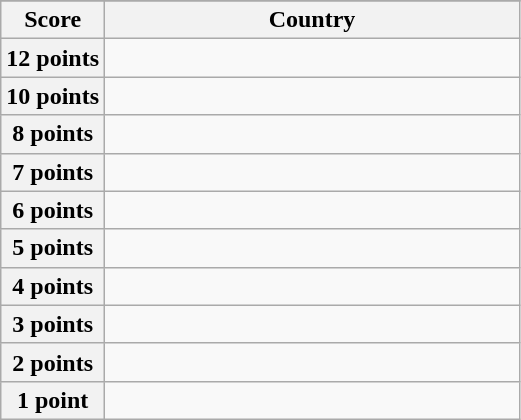<table class="wikitable">
<tr>
</tr>
<tr>
<th scope="col" width="20%">Score</th>
<th scope="col">Country</th>
</tr>
<tr>
<th scope="row">12 points</th>
<td></td>
</tr>
<tr>
<th scope="row">10 points</th>
<td></td>
</tr>
<tr>
<th scope="row">8 points</th>
<td></td>
</tr>
<tr>
<th scope="row">7 points</th>
<td></td>
</tr>
<tr>
<th scope="row">6 points</th>
<td></td>
</tr>
<tr>
<th scope="row">5 points</th>
<td></td>
</tr>
<tr>
<th scope="row">4 points</th>
<td></td>
</tr>
<tr>
<th scope="row">3 points</th>
<td></td>
</tr>
<tr>
<th scope="row">2 points</th>
<td></td>
</tr>
<tr>
<th scope="row">1 point</th>
<td></td>
</tr>
</table>
